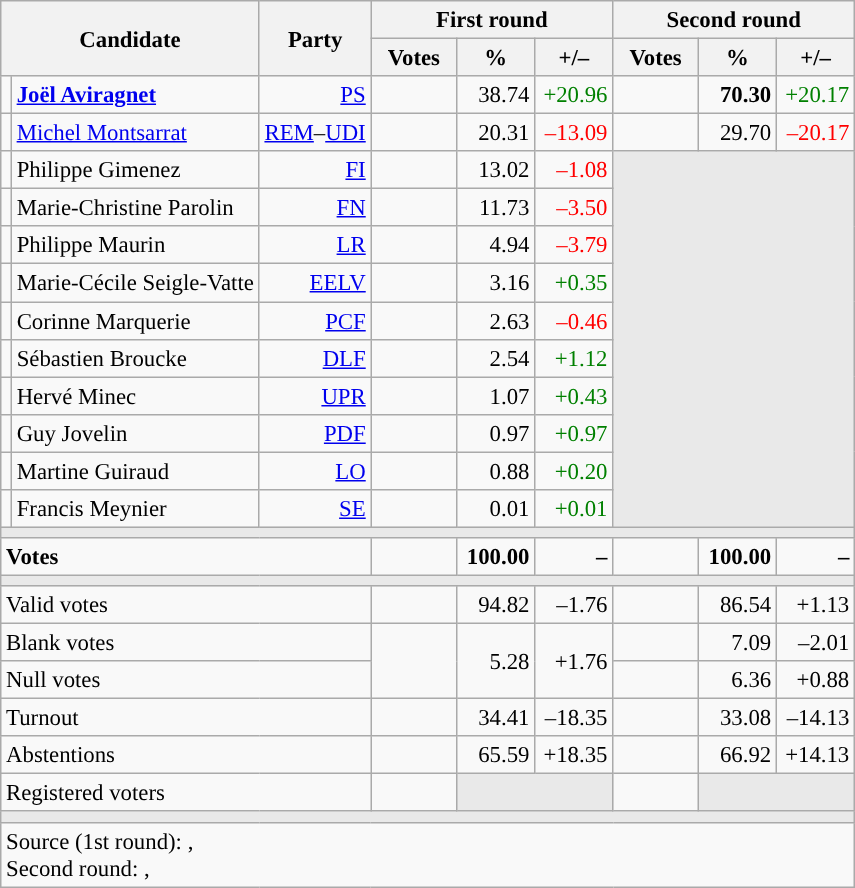<table class="wikitable" style="text-align:right;font-size:95%;">
<tr>
<th rowspan="2" colspan="2">Candidate</th>
<th rowspan="2">Party</th>
<th colspan="3">First round</th>
<th colspan="3">Second round</th>
</tr>
<tr>
<th style="width:50px;">Votes</th>
<th style="width:45px;">%</th>
<th style="width:45px;">+/–</th>
<th style="width:50px;">Votes</th>
<th style="width:45px;">%</th>
<th style="width:45px;">+/–</th>
</tr>
<tr>
<td style="color:inherit;background:"></td>
<td style="text-align:left;"><strong><a href='#'>Joël Aviragnet</a></strong></td>
<td><a href='#'>PS</a></td>
<td></td>
<td>38.74</td>
<td style="color:green;">+20.96</td>
<td><strong></strong></td>
<td><strong>70.30</strong></td>
<td style="color:green;">+20.17</td>
</tr>
<tr>
<td style="color:inherit;background:"></td>
<td style="text-align:left;"><a href='#'>Michel Montsarrat</a></td>
<td><a href='#'>REM</a>–<a href='#'>UDI</a></td>
<td></td>
<td>20.31</td>
<td style="color:red;">–13.09</td>
<td></td>
<td>29.70</td>
<td style="color:red;">–20.17</td>
</tr>
<tr>
<td style="color:inherit;background:"></td>
<td style="text-align:left;">Philippe Gimenez</td>
<td><a href='#'>FI</a></td>
<td></td>
<td>13.02</td>
<td style="color:red;">–1.08</td>
<td colspan="3" rowspan="10" style="background:#E9E9E9;"></td>
</tr>
<tr>
<td style="color:inherit;background:"></td>
<td style="text-align:left;">Marie-Christine Parolin</td>
<td><a href='#'>FN</a></td>
<td></td>
<td>11.73</td>
<td style="color:red;">–3.50</td>
</tr>
<tr>
<td style="color:inherit;background:"></td>
<td style="text-align:left;">Philippe Maurin</td>
<td><a href='#'>LR</a></td>
<td></td>
<td>4.94</td>
<td style="color:red;">–3.79</td>
</tr>
<tr>
<td style="color:inherit;background:"></td>
<td style="text-align:left;">Marie-Cécile Seigle-Vatte</td>
<td><a href='#'>EELV</a></td>
<td></td>
<td>3.16</td>
<td style="color:green;">+0.35</td>
</tr>
<tr>
<td style="color:inherit;background:"></td>
<td style="text-align:left;">Corinne Marquerie</td>
<td><a href='#'>PCF</a></td>
<td></td>
<td>2.63</td>
<td style="color:red;">–0.46</td>
</tr>
<tr>
<td style="color:inherit;background:"></td>
<td style="text-align:left;">Sébastien Broucke</td>
<td><a href='#'>DLF</a></td>
<td></td>
<td>2.54</td>
<td style="color:green;">+1.12</td>
</tr>
<tr>
<td style="color:inherit;background:"></td>
<td style="text-align:left;">Hervé Minec</td>
<td><a href='#'>UPR</a></td>
<td></td>
<td>1.07</td>
<td style="color:green;">+0.43</td>
</tr>
<tr>
<td style="color:inherit;background:"></td>
<td style="text-align:left;">Guy Jovelin</td>
<td><a href='#'>PDF</a></td>
<td></td>
<td>0.97</td>
<td style="color:green;">+0.97</td>
</tr>
<tr>
<td style="color:inherit;background:"></td>
<td style="text-align:left;">Martine Guiraud</td>
<td><a href='#'>LO</a></td>
<td></td>
<td>0.88</td>
<td style="color:green;">+0.20</td>
</tr>
<tr>
<td style="color:inherit;background:"></td>
<td style="text-align:left;">Francis Meynier</td>
<td><a href='#'>SE</a></td>
<td></td>
<td>0.01</td>
<td style="color:green;">+0.01</td>
</tr>
<tr>
<td colspan="9" style="background:#E9E9E9;"></td>
</tr>
<tr style="font-weight:bold;">
<td colspan="3" style="text-align:left;">Votes</td>
<td></td>
<td>100.00</td>
<td>–</td>
<td></td>
<td>100.00</td>
<td>–</td>
</tr>
<tr>
<td colspan="9" style="background:#E9E9E9;"></td>
</tr>
<tr>
<td colspan="3" style="text-align:left;">Valid votes</td>
<td></td>
<td>94.82</td>
<td>–1.76</td>
<td></td>
<td>86.54</td>
<td>+1.13</td>
</tr>
<tr>
<td colspan="3" style="text-align:left;">Blank votes</td>
<td rowspan="2"></td>
<td rowspan="2">5.28</td>
<td rowspan="2">+1.76</td>
<td></td>
<td>7.09</td>
<td>–2.01</td>
</tr>
<tr>
<td colspan="3" style="text-align:left;">Null votes</td>
<td></td>
<td>6.36</td>
<td>+0.88</td>
</tr>
<tr>
<td colspan="3" style="text-align:left;">Turnout</td>
<td></td>
<td>34.41</td>
<td>–18.35</td>
<td></td>
<td>33.08</td>
<td>–14.13</td>
</tr>
<tr>
<td colspan="3" style="text-align:left;">Abstentions</td>
<td></td>
<td>65.59</td>
<td>+18.35</td>
<td></td>
<td>66.92</td>
<td>+14.13</td>
</tr>
<tr>
<td colspan="3" style="text-align:left;">Registered voters</td>
<td></td>
<td colspan="2" style="background:#E9E9E9;"></td>
<td></td>
<td colspan="2" style="background:#E9E9E9;"></td>
</tr>
<tr>
<td colspan="9" style="background:#E9E9E9;"></td>
</tr>
<tr>
<td colspan="9" style="text-align:left;">Source (1st round):  , <br>Second round:  , </td>
</tr>
</table>
